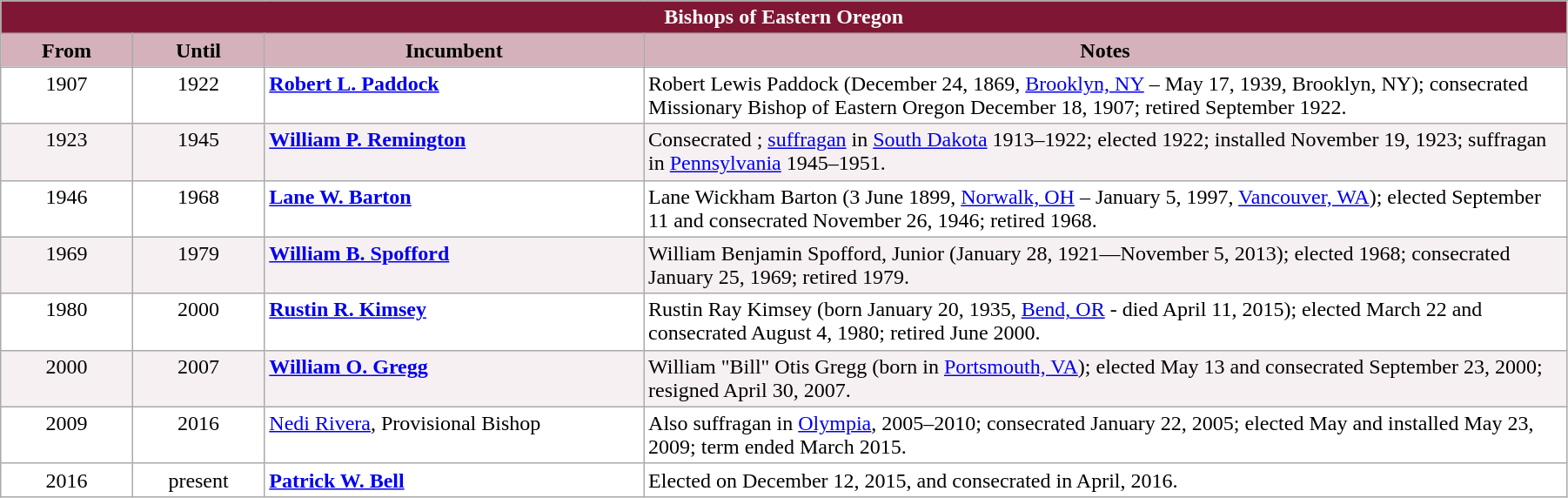<table class="wikitable" style="width: 95%;">
<tr>
<th colspan="4" style="background-color: #7F1734; color: white;">Bishops of Eastern Oregon</th>
</tr>
<tr>
<th style="background-color: #D4B1BB; width: 8%;">From</th>
<th style="background-color: #D4B1BB; width: 8%;">Until</th>
<th style="background-color: #D4B1BB; width: 23%;">Incumbent</th>
<th style="background-color: #D4B1BB; width: 56%;">Notes</th>
</tr>
<tr valign="top" style="background-color: white;">
<td style="text-align: center;">1907</td>
<td style="text-align: center;">1922</td>
<td><strong><a href='#'>Robert L. Paddock</a></strong></td>
<td>Robert Lewis Paddock (December 24, 1869, <a href='#'>Brooklyn, NY</a> – May 17, 1939, Brooklyn, NY); consecrated Missionary Bishop of Eastern Oregon December 18, 1907; retired September 1922.</td>
</tr>
<tr valign="top" style="background-color: #F7F0F2;">
<td style="text-align: center;">1923</td>
<td style="text-align: center;">1945</td>
<td><strong><a href='#'>William P. Remington</a></strong></td>
<td>Consecrated ; <a href='#'>suffragan</a> in <a href='#'>South Dakota</a> 1913–1922; elected 1922; installed November 19, 1923; suffragan in <a href='#'>Pennsylvania</a> 1945–1951.</td>
</tr>
<tr valign="top" style="background-color: white;">
<td style="text-align: center;">1946</td>
<td style="text-align: center;">1968</td>
<td><strong><a href='#'>Lane W. Barton</a></strong></td>
<td>Lane Wickham Barton (3 June 1899, <a href='#'>Norwalk, OH</a> – January 5, 1997, <a href='#'>Vancouver, WA</a>); elected September 11 and consecrated November 26, 1946; retired 1968.</td>
</tr>
<tr valign="top" style="background-color: #F7F0F2;">
<td style="text-align: center;">1969</td>
<td style="text-align: center;">1979</td>
<td><strong><a href='#'>William B. Spofford</a></strong></td>
<td>William Benjamin Spofford, Junior (January 28, 1921—November 5, 2013); elected 1968; consecrated January 25, 1969; retired 1979.</td>
</tr>
<tr valign="top" style="background-color: white;">
<td style="text-align: center;">1980</td>
<td style="text-align: center;">2000</td>
<td><strong><a href='#'>Rustin R. Kimsey</a></strong></td>
<td>Rustin Ray Kimsey (born January 20, 1935, <a href='#'>Bend, OR</a> - died April 11, 2015); elected March 22 and consecrated August 4, 1980; retired June 2000.</td>
</tr>
<tr valign="top" style="background-color: #F7F0F2;">
<td style="text-align: center;">2000</td>
<td style="text-align: center;">2007</td>
<td><strong><a href='#'>William O. Gregg</a></strong></td>
<td>William "Bill" Otis Gregg (born in <a href='#'>Portsmouth, VA</a>); elected May 13 and consecrated September 23, 2000; resigned April 30, 2007.</td>
</tr>
<tr valign="top" style="background-color: white;">
<td style="text-align: center;">2009</td>
<td style="text-align: center;">2016</td>
<td><a href='#'>Nedi Rivera</a>, Provisional Bishop</td>
<td>Also suffragan in <a href='#'>Olympia</a>, 2005–2010; consecrated January 22, 2005; elected May and installed May 23, 2009; term ended March 2015.</td>
</tr>
<tr valign="top" style="background-color: white;">
<td style="text-align: center;">2016</td>
<td style="text-align: center;">present</td>
<td><strong><a href='#'>Patrick W. Bell</a></strong></td>
<td>Elected on December 12, 2015, and consecrated in April, 2016.</td>
</tr>
</table>
